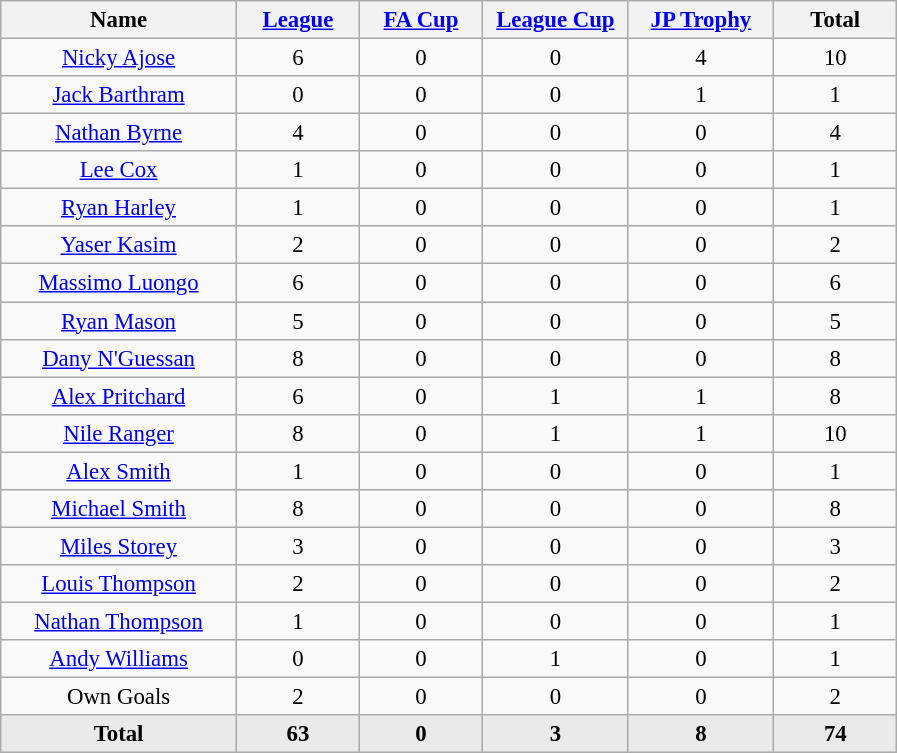<table class="wikitable sortable" style="text-align:center; font-size:95%">
<tr>
<th style="width:150px;">Name</th>
<th style="width:75px;"><a href='#'>League</a></th>
<th style="width:75px;"><a href='#'>FA Cup</a></th>
<th style="width:90px;"><a href='#'>League Cup</a></th>
<th style="width:90px;"><a href='#'>JP Trophy</a></th>
<th style="width:75px;">Total</th>
</tr>
<tr>
<td><a href='#'>Nicky Ajose</a></td>
<td>6</td>
<td>0</td>
<td>0</td>
<td>4</td>
<td>10</td>
</tr>
<tr>
<td><a href='#'>Jack Barthram</a></td>
<td>0</td>
<td>0</td>
<td>0</td>
<td>1</td>
<td>1</td>
</tr>
<tr>
<td><a href='#'>Nathan Byrne</a></td>
<td>4</td>
<td>0</td>
<td>0</td>
<td>0</td>
<td>4</td>
</tr>
<tr>
<td><a href='#'>Lee Cox</a></td>
<td>1</td>
<td>0</td>
<td>0</td>
<td>0</td>
<td>1</td>
</tr>
<tr>
<td><a href='#'>Ryan Harley</a></td>
<td>1</td>
<td>0</td>
<td>0</td>
<td>0</td>
<td>1</td>
</tr>
<tr>
<td><a href='#'>Yaser Kasim</a></td>
<td>2</td>
<td>0</td>
<td>0</td>
<td>0</td>
<td>2</td>
</tr>
<tr>
<td><a href='#'>Massimo Luongo</a></td>
<td>6</td>
<td>0</td>
<td>0</td>
<td>0</td>
<td>6</td>
</tr>
<tr>
<td><a href='#'>Ryan Mason</a></td>
<td>5</td>
<td>0</td>
<td>0</td>
<td>0</td>
<td>5</td>
</tr>
<tr>
<td><a href='#'>Dany N'Guessan</a></td>
<td>8</td>
<td>0</td>
<td>0</td>
<td>0</td>
<td>8</td>
</tr>
<tr>
<td><a href='#'>Alex Pritchard</a></td>
<td>6</td>
<td>0</td>
<td>1</td>
<td>1</td>
<td>8</td>
</tr>
<tr>
<td><a href='#'>Nile Ranger</a></td>
<td>8</td>
<td>0</td>
<td>1</td>
<td>1</td>
<td>10</td>
</tr>
<tr>
<td><a href='#'>Alex Smith</a></td>
<td>1</td>
<td>0</td>
<td>0</td>
<td>0</td>
<td>1</td>
</tr>
<tr>
<td><a href='#'>Michael Smith</a></td>
<td>8</td>
<td>0</td>
<td>0</td>
<td>0</td>
<td>8</td>
</tr>
<tr>
<td><a href='#'>Miles Storey</a></td>
<td>3</td>
<td>0</td>
<td>0</td>
<td>0</td>
<td>3</td>
</tr>
<tr>
<td><a href='#'>Louis Thompson</a></td>
<td>2</td>
<td>0</td>
<td>0</td>
<td>0</td>
<td>2</td>
</tr>
<tr>
<td><a href='#'>Nathan Thompson</a></td>
<td>1</td>
<td>0</td>
<td>0</td>
<td>0</td>
<td>1</td>
</tr>
<tr>
<td><a href='#'>Andy Williams</a></td>
<td>0</td>
<td>0</td>
<td>1</td>
<td>0</td>
<td>1</td>
</tr>
<tr>
<td>Own Goals</td>
<td>2</td>
<td>0</td>
<td>0</td>
<td>0</td>
<td>2</td>
</tr>
<tr class="unsortable" style="font-weight:bold; background:#eaeaea">
<td>Total</td>
<td>63</td>
<td>0</td>
<td>3</td>
<td>8</td>
<td>74</td>
</tr>
</table>
